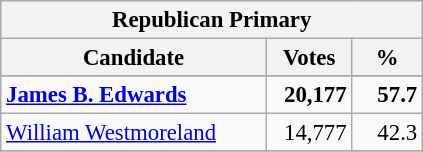<table class="wikitable" style="background: #f9f9f9; font-size: 95%;">
<tr style="background-color:#E9E9E9">
<th colspan="3">Republican Primary</th>
</tr>
<tr style="background-color:#E9E9E9">
<th colspan="1" style="width: 170px">Candidate</th>
<th style="width: 50px">Votes</th>
<th style="width: 40px">%</th>
</tr>
<tr>
</tr>
<tr>
<td><strong><a href='#'>James B. Edwards</a></strong></td>
<td align="right"><strong>20,177</strong></td>
<td align="right"><strong>57.7</strong></td>
</tr>
<tr>
<td><a href='#'>William Westmoreland</a></td>
<td align="right">14,777</td>
<td align="right">42.3</td>
</tr>
<tr>
</tr>
</table>
